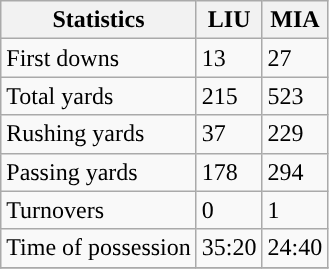<table class="wikitable">
<tr>
<th>Statistics</th>
<th>LIU</th>
<th>MIA</th>
</tr>
<tr>
<td>First downs</td>
<td>13</td>
<td>27</td>
</tr>
<tr>
<td>Total yards</td>
<td>215</td>
<td>523</td>
</tr>
<tr>
<td>Rushing yards</td>
<td>37</td>
<td>229</td>
</tr>
<tr>
<td>Passing yards</td>
<td>178</td>
<td>294</td>
</tr>
<tr>
<td>Turnovers</td>
<td>0</td>
<td>1</td>
</tr>
<tr>
<td>Time of possession</td>
<td>35:20</td>
<td>24:40</td>
</tr>
<tr>
</tr>
</table>
